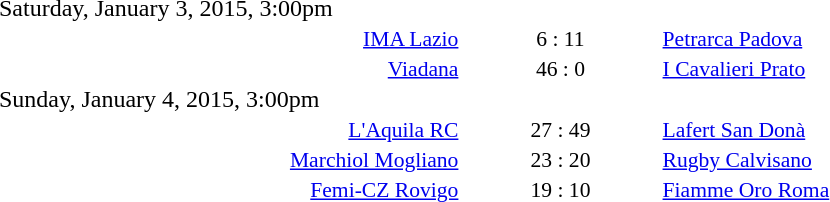<table style="width:70%;" cellspacing="1">
<tr>
<th width=35%></th>
<th width=15%></th>
<th></th>
</tr>
<tr>
<td>Saturday, January 3, 2015, 3:00pm</td>
</tr>
<tr style=font-size:90%>
<td align=right><a href='#'>IMA Lazio</a></td>
<td align=center>6 : 11</td>
<td><a href='#'>Petrarca Padova</a></td>
</tr>
<tr style=font-size:90%>
<td align=right><a href='#'>Viadana</a></td>
<td align=center>46 : 0</td>
<td><a href='#'>I Cavalieri Prato</a></td>
</tr>
<tr>
<td>Sunday, January 4, 2015, 3:00pm</td>
</tr>
<tr style=font-size:90%>
<td align=right><a href='#'>L'Aquila RC</a></td>
<td align=center>27 : 49</td>
<td><a href='#'>Lafert San Donà</a></td>
</tr>
<tr style=font-size:90%>
<td align=right><a href='#'>Marchiol Mogliano</a></td>
<td align=center>23 : 20</td>
<td><a href='#'>Rugby Calvisano</a></td>
</tr>
<tr style=font-size:90%>
<td align=right><a href='#'>Femi-CZ Rovigo</a></td>
<td align=center>19 : 10</td>
<td><a href='#'>Fiamme Oro Roma</a></td>
</tr>
</table>
